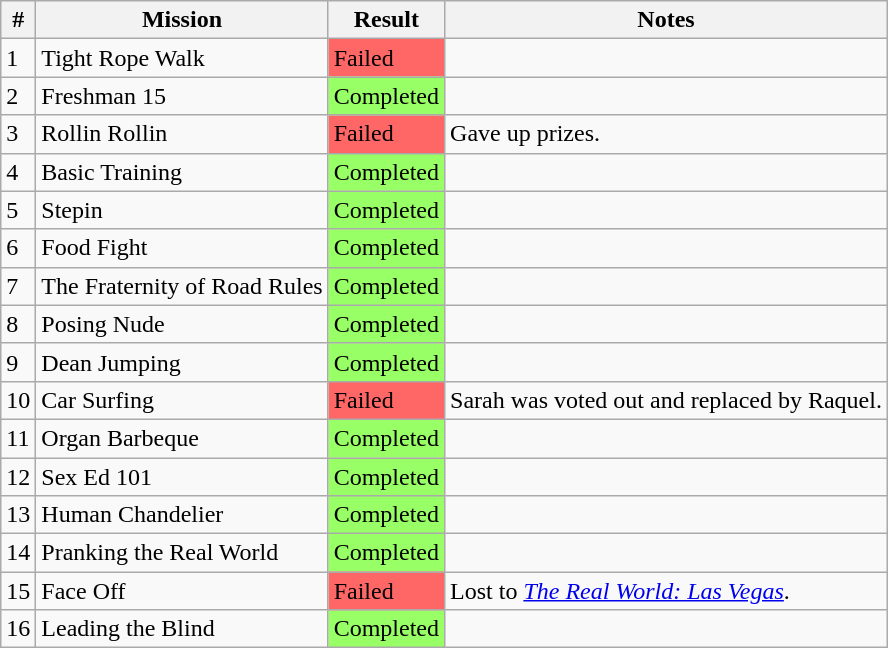<table class="wikitable">
<tr>
<th>#</th>
<th>Mission</th>
<th>Result</th>
<th>Notes</th>
</tr>
<tr>
<td>1</td>
<td>Tight Rope Walk</td>
<td bgcolor="#FF6666">Failed</td>
<td></td>
</tr>
<tr>
<td>2</td>
<td>Freshman 15</td>
<td bgcolor="#99FF66">Completed</td>
<td></td>
</tr>
<tr>
<td>3</td>
<td>Rollin Rollin</td>
<td bgcolor="#FF6666">Failed</td>
<td>Gave up prizes.</td>
</tr>
<tr>
<td>4</td>
<td>Basic Training</td>
<td bgcolor="#99FF66">Completed</td>
<td></td>
</tr>
<tr>
<td>5</td>
<td>Stepin</td>
<td bgcolor="#99FF66">Completed</td>
<td></td>
</tr>
<tr>
<td>6</td>
<td>Food Fight</td>
<td bgcolor="#99FF66">Completed</td>
<td></td>
</tr>
<tr>
<td>7</td>
<td>The Fraternity of Road Rules</td>
<td bgcolor="#99FF66">Completed</td>
<td></td>
</tr>
<tr>
<td>8</td>
<td>Posing Nude</td>
<td bgcolor="#99FF66">Completed</td>
<td></td>
</tr>
<tr>
<td>9</td>
<td>Dean Jumping</td>
<td bgcolor="#99FF66">Completed</td>
<td></td>
</tr>
<tr>
<td>10</td>
<td>Car Surfing</td>
<td bgcolor="#FF6666">Failed</td>
<td>Sarah was voted out and replaced by Raquel.</td>
</tr>
<tr>
<td>11</td>
<td>Organ Barbeque</td>
<td bgcolor="#99FF66">Completed</td>
<td></td>
</tr>
<tr>
<td>12</td>
<td>Sex Ed 101</td>
<td bgcolor="#99FF66">Completed</td>
<td></td>
</tr>
<tr>
<td>13</td>
<td>Human Chandelier</td>
<td bgcolor="#99FF66">Completed</td>
<td></td>
</tr>
<tr>
<td>14</td>
<td>Pranking the Real World</td>
<td bgcolor="#99FF66">Completed</td>
<td></td>
</tr>
<tr>
<td>15</td>
<td>Face Off</td>
<td bgcolor="#FF6666">Failed</td>
<td>Lost to <em><a href='#'>The Real World: Las Vegas</a></em>.</td>
</tr>
<tr>
<td>16</td>
<td>Leading the Blind</td>
<td bgcolor="#99FF66">Completed</td>
<td></td>
</tr>
</table>
